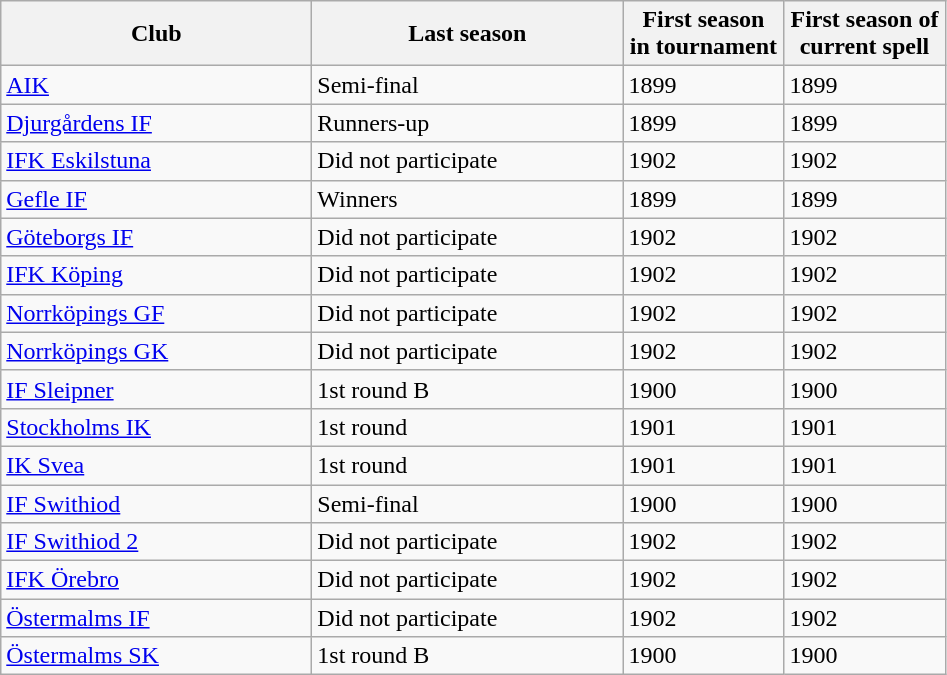<table class="wikitable">
<tr>
<th style="width: 200px;">Club</th>
<th style="width: 200px;">Last season</th>
<th style="width: 100px;">First season<br>in tournament</th>
<th style="width: 100px;">First season of<br>current spell</th>
</tr>
<tr>
<td><a href='#'>AIK</a></td>
<td>Semi-final</td>
<td>1899</td>
<td>1899</td>
</tr>
<tr>
<td><a href='#'>Djurgårdens IF</a></td>
<td>Runners-up</td>
<td>1899</td>
<td>1899</td>
</tr>
<tr>
<td><a href='#'>IFK Eskilstuna</a></td>
<td>Did not participate</td>
<td>1902</td>
<td>1902</td>
</tr>
<tr>
<td><a href='#'>Gefle IF</a></td>
<td>Winners</td>
<td>1899</td>
<td>1899</td>
</tr>
<tr>
<td><a href='#'>Göteborgs IF</a></td>
<td>Did not participate</td>
<td>1902</td>
<td>1902</td>
</tr>
<tr>
<td><a href='#'>IFK Köping</a></td>
<td>Did not participate</td>
<td>1902</td>
<td>1902</td>
</tr>
<tr>
<td><a href='#'>Norrköpings GF</a></td>
<td>Did not participate</td>
<td>1902</td>
<td>1902</td>
</tr>
<tr>
<td><a href='#'>Norrköpings GK</a></td>
<td>Did not participate</td>
<td>1902</td>
<td>1902</td>
</tr>
<tr>
<td><a href='#'>IF Sleipner</a></td>
<td>1st round B</td>
<td>1900</td>
<td>1900</td>
</tr>
<tr>
<td><a href='#'>Stockholms IK</a></td>
<td>1st round</td>
<td>1901</td>
<td>1901</td>
</tr>
<tr>
<td><a href='#'>IK Svea</a></td>
<td>1st round</td>
<td>1901</td>
<td>1901</td>
</tr>
<tr>
<td><a href='#'>IF Swithiod</a></td>
<td>Semi-final</td>
<td>1900</td>
<td>1900</td>
</tr>
<tr>
<td><a href='#'>IF Swithiod 2</a></td>
<td>Did not participate</td>
<td>1902</td>
<td>1902</td>
</tr>
<tr>
<td><a href='#'>IFK Örebro</a></td>
<td>Did not participate</td>
<td>1902</td>
<td>1902</td>
</tr>
<tr>
<td><a href='#'>Östermalms IF</a></td>
<td>Did not participate</td>
<td>1902</td>
<td>1902</td>
</tr>
<tr>
<td><a href='#'>Östermalms SK</a></td>
<td>1st round B</td>
<td>1900</td>
<td>1900</td>
</tr>
</table>
